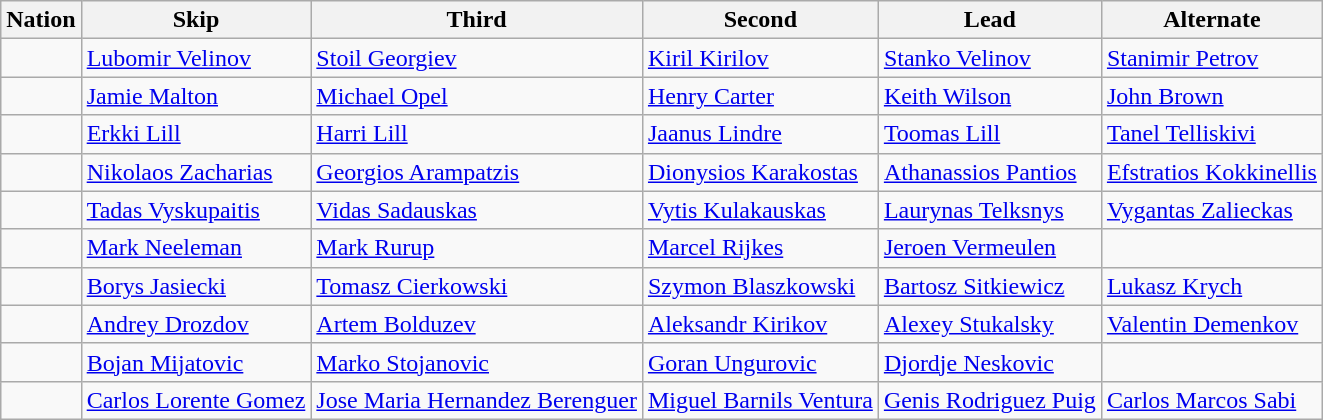<table class="wikitable">
<tr>
<th>Nation</th>
<th>Skip</th>
<th>Third</th>
<th>Second</th>
<th>Lead</th>
<th>Alternate</th>
</tr>
<tr>
<td></td>
<td><a href='#'>Lubomir Velinov</a></td>
<td><a href='#'>Stoil Georgiev</a></td>
<td><a href='#'>Kiril Kirilov</a></td>
<td><a href='#'>Stanko Velinov</a></td>
<td><a href='#'>Stanimir Petrov</a></td>
</tr>
<tr>
<td></td>
<td><a href='#'>Jamie Malton</a></td>
<td><a href='#'>Michael Opel</a></td>
<td><a href='#'>Henry Carter</a></td>
<td><a href='#'>Keith Wilson</a></td>
<td><a href='#'>John Brown</a></td>
</tr>
<tr>
<td></td>
<td><a href='#'>Erkki Lill</a></td>
<td><a href='#'>Harri Lill</a></td>
<td><a href='#'>Jaanus Lindre</a></td>
<td><a href='#'>Toomas Lill</a></td>
<td><a href='#'>Tanel Telliskivi</a></td>
</tr>
<tr>
<td></td>
<td><a href='#'>Nikolaos Zacharias</a></td>
<td><a href='#'>Georgios Arampatzis</a></td>
<td><a href='#'>Dionysios Karakostas</a></td>
<td><a href='#'>Athanassios Pantios</a></td>
<td><a href='#'>Efstratios Kokkinellis</a></td>
</tr>
<tr>
<td></td>
<td><a href='#'>Tadas Vyskupaitis</a></td>
<td><a href='#'>Vidas Sadauskas</a></td>
<td><a href='#'>Vytis Kulakauskas</a></td>
<td><a href='#'>Laurynas Telksnys</a></td>
<td><a href='#'>Vygantas Zalieckas</a></td>
</tr>
<tr>
<td></td>
<td><a href='#'>Mark Neeleman</a></td>
<td><a href='#'>Mark Rurup</a></td>
<td><a href='#'>Marcel Rijkes</a></td>
<td><a href='#'>Jeroen Vermeulen</a></td>
<td></td>
</tr>
<tr>
<td></td>
<td><a href='#'>Borys Jasiecki</a></td>
<td><a href='#'>Tomasz Cierkowski</a></td>
<td><a href='#'>Szymon Blaszkowski</a></td>
<td><a href='#'>Bartosz Sitkiewicz</a></td>
<td><a href='#'>Lukasz Krych</a></td>
</tr>
<tr>
<td></td>
<td><a href='#'>Andrey Drozdov</a></td>
<td><a href='#'>Artem Bolduzev</a></td>
<td><a href='#'>Aleksandr Kirikov</a></td>
<td><a href='#'>Alexey Stukalsky</a></td>
<td><a href='#'>Valentin Demenkov</a></td>
</tr>
<tr>
<td></td>
<td><a href='#'>Bojan Mijatovic</a></td>
<td><a href='#'>Marko Stojanovic</a></td>
<td><a href='#'>Goran Ungurovic</a></td>
<td><a href='#'>Djordje Neskovic</a></td>
<td></td>
</tr>
<tr>
<td></td>
<td><a href='#'>Carlos Lorente Gomez</a></td>
<td><a href='#'>Jose Maria Hernandez Berenguer</a></td>
<td><a href='#'>Miguel Barnils Ventura</a></td>
<td><a href='#'>Genis Rodriguez Puig</a></td>
<td><a href='#'>Carlos Marcos Sabi</a></td>
</tr>
</table>
